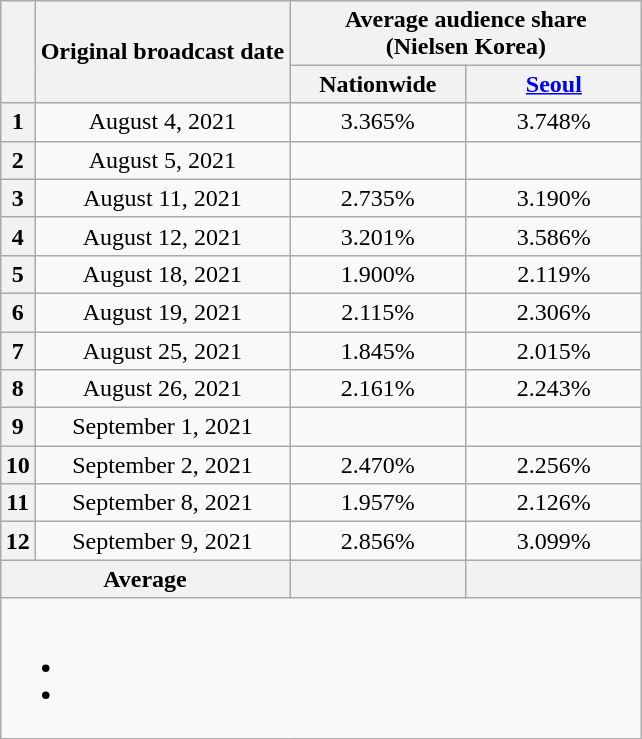<table class="wikitable" style="text-align:center;max-width:500px; margin-left: auto; margin-right: auto; border: none;">
<tr>
</tr>
<tr>
<th rowspan="2"></th>
<th rowspan="2">Original broadcast date</th>
<th colspan="2">Average audience share<br>(Nielsen Korea)</th>
</tr>
<tr>
<th width="110">Nationwide</th>
<th width="110"><a href='#'>Seoul</a></th>
</tr>
<tr>
<th>1</th>
<td>August 4, 2021</td>
<td>3.365% </td>
<td>3.748% </td>
</tr>
<tr>
<th>2</th>
<td>August 5, 2021</td>
<td><strong></strong> </td>
<td><strong></strong> </td>
</tr>
<tr>
<th>3</th>
<td>August 11, 2021</td>
<td>2.735% </td>
<td>3.190% </td>
</tr>
<tr>
<th>4</th>
<td>August 12, 2021</td>
<td>3.201% </td>
<td>3.586% </td>
</tr>
<tr>
<th>5</th>
<td>August 18, 2021</td>
<td>1.900% </td>
<td>2.119% </td>
</tr>
<tr>
<th>6</th>
<td>August 19, 2021</td>
<td>2.115% </td>
<td>2.306% </td>
</tr>
<tr>
<th>7</th>
<td>August 25, 2021</td>
<td>1.845% </td>
<td>2.015% </td>
</tr>
<tr>
<th>8</th>
<td>August 26, 2021</td>
<td>2.161% </td>
<td>2.243% </td>
</tr>
<tr>
<th>9</th>
<td>September 1, 2021</td>
<td><strong></strong> </td>
<td><strong></strong> </td>
</tr>
<tr>
<th>10</th>
<td>September 2, 2021</td>
<td>2.470% </td>
<td>2.256% </td>
</tr>
<tr>
<th>11</th>
<td>September 8, 2021</td>
<td>1.957% </td>
<td>2.126% </td>
</tr>
<tr>
<th>12</th>
<td>September 9, 2021</td>
<td>2.856% </td>
<td>3.099% </td>
</tr>
<tr>
<th colspan="2">Average</th>
<th></th>
<th></th>
</tr>
<tr>
<td colspan="6"><br><ul><li></li><li></li></ul></td>
</tr>
</table>
